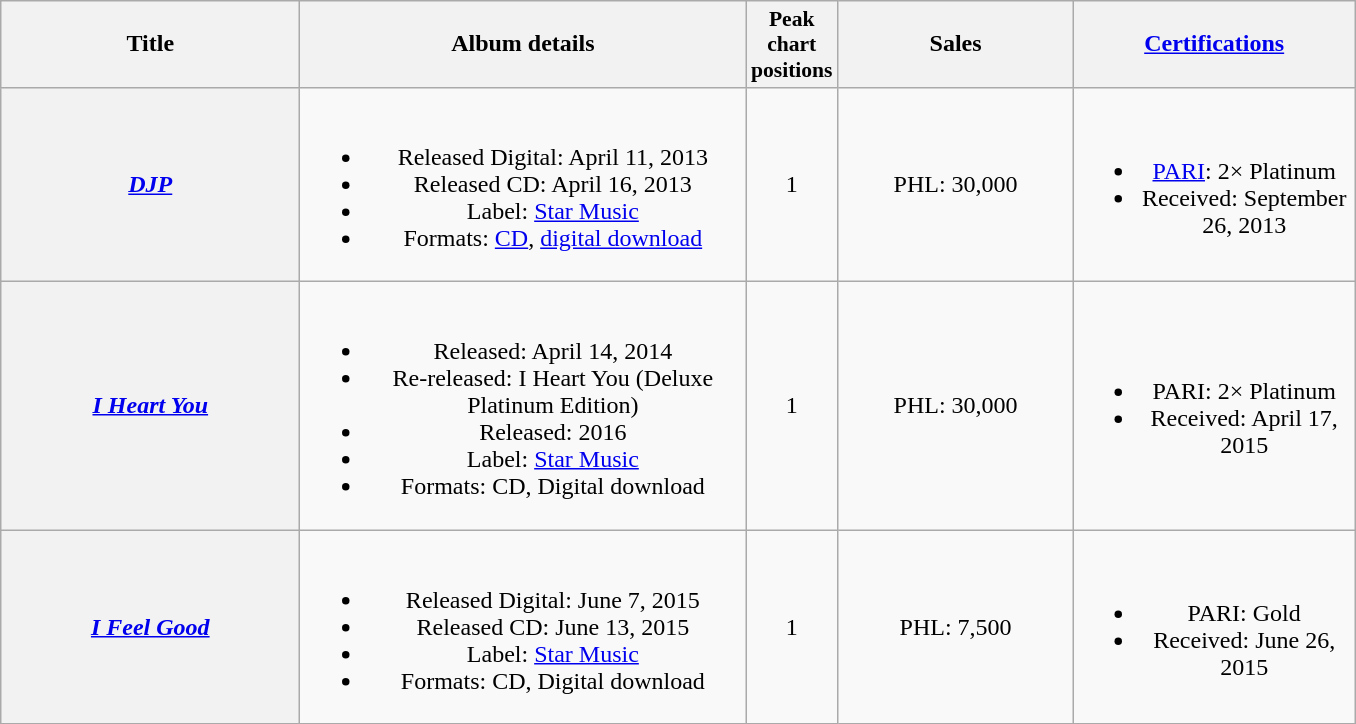<table class="wikitable plainrowheaders" style="text-align:center;">
<tr>
<th scope="col" style="width:12em;">Title</th>
<th scope="col" style="width:290px;">Album details</th>
<th scope="col" style="width:3em;font-size:90%;">Peak chart positions</th>
<th scope="col" style="width:150px;">Sales</th>
<th scope="col" style="width:180px;"><a href='#'>Certifications</a></th>
</tr>
<tr>
<th scope="row"><em><a href='#'>DJP</a></em></th>
<td><br><ul><li>Released Digital: April 11, 2013</li><li>Released CD: April 16, 2013</li><li>Label: <a href='#'>Star Music</a></li><li>Formats: <a href='#'>CD</a>, <a href='#'>digital download</a></li></ul></td>
<td>1</td>
<td>PHL: 30,000</td>
<td><br><ul><li><a href='#'>PARI</a>: 2× Platinum</li><li>Received: September 26, 2013</li></ul></td>
</tr>
<tr>
<th scope="row"><em><a href='#'>I Heart You</a></em></th>
<td><br><ul><li>Released: April 14, 2014</li><li>Re-released: I Heart You (Deluxe Platinum Edition)</li><li>Released: 2016</li><li>Label: <a href='#'>Star Music</a></li><li>Formats: CD, Digital download</li></ul></td>
<td>1</td>
<td>PHL: 30,000</td>
<td><br><ul><li>PARI: 2× Platinum</li><li>Received: April 17, 2015</li></ul></td>
</tr>
<tr>
<th scope="row"><em><a href='#'>I Feel Good</a></em></th>
<td><br><ul><li>Released Digital: June 7, 2015</li><li>Released CD: June 13, 2015</li><li>Label: <a href='#'>Star Music</a></li><li>Formats: CD, Digital download</li></ul></td>
<td>1</td>
<td>PHL: 7,500</td>
<td><br><ul><li>PARI: Gold</li><li>Received: June 26, 2015</li></ul></td>
</tr>
</table>
